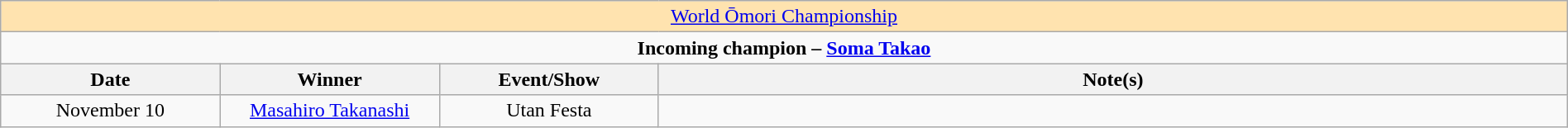<table class="wikitable" style="text-align:center; width:100%;">
<tr style="background:#ffe3af;">
<td colspan="4" style="text-align: center;"><a href='#'>World Ōmori Championship</a></td>
</tr>
<tr>
<td colspan="4" style="text-align: center;"><strong>Incoming champion – <a href='#'>Soma Takao</a></strong></td>
</tr>
<tr>
<th width=14%>Date</th>
<th width=14%>Winner</th>
<th width=14%>Event/Show</th>
<th width=58%>Note(s)</th>
</tr>
<tr>
<td>November 10</td>
<td><a href='#'>Masahiro Takanashi</a></td>
<td>Utan Festa</td>
<td></td>
</tr>
</table>
